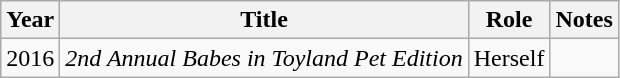<table class="wikitable sortable">
<tr>
<th>Year</th>
<th>Title</th>
<th>Role</th>
<th>Notes</th>
</tr>
<tr>
<td>2016</td>
<td><em>2nd Annual Babes in Toyland Pet Edition</em></td>
<td>Herself</td>
<td></td>
</tr>
</table>
